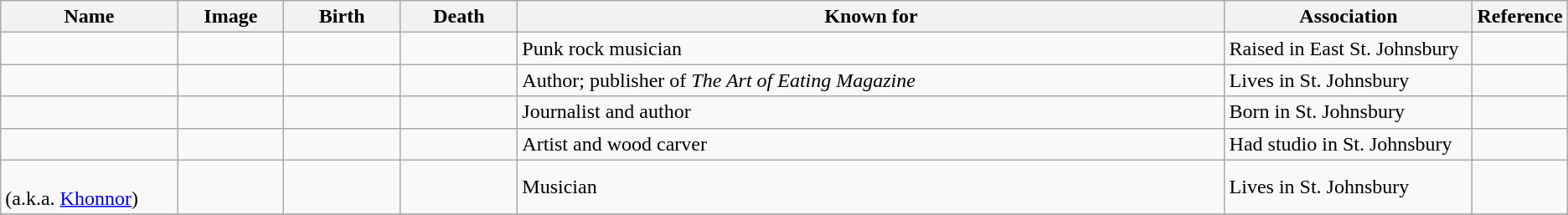<table class="wikitable sortable">
<tr>
<th scope="col" width="140">Name</th>
<th scope="col" width="80" class="unsortable">Image</th>
<th scope="col" width="90">Birth</th>
<th scope="col" width="90">Death</th>
<th scope="col" width="600" class="unsortable">Known for</th>
<th scope="col" width="200" class="unsortable">Association</th>
<th scope="col" width="30" class="unsortable">Reference</th>
</tr>
<tr>
<td></td>
<td></td>
<td align=right></td>
<td align=right></td>
<td>Punk rock musician</td>
<td>Raised in East St. Johnsbury</td>
<td align="center"></td>
</tr>
<tr>
<td></td>
<td></td>
<td align=right></td>
<td></td>
<td>Author; publisher of <em>The Art of Eating Magazine</em></td>
<td>Lives in St. Johnsbury</td>
<td align="center"></td>
</tr>
<tr>
<td></td>
<td></td>
<td align=right></td>
<td></td>
<td>Journalist and author</td>
<td>Born in St. Johnsbury</td>
<td align="center"></td>
</tr>
<tr>
<td></td>
<td></td>
<td align=right></td>
<td align=right></td>
<td>Artist and wood carver</td>
<td>Had studio in St. Johnsbury</td>
<td align="center"></td>
</tr>
<tr>
<td><br>(a.k.a. <a href='#'>Khonnor</a>)</td>
<td></td>
<td align=right></td>
<td></td>
<td>Musician</td>
<td>Lives in St. Johnsbury</td>
<td align="center"></td>
</tr>
<tr>
</tr>
</table>
